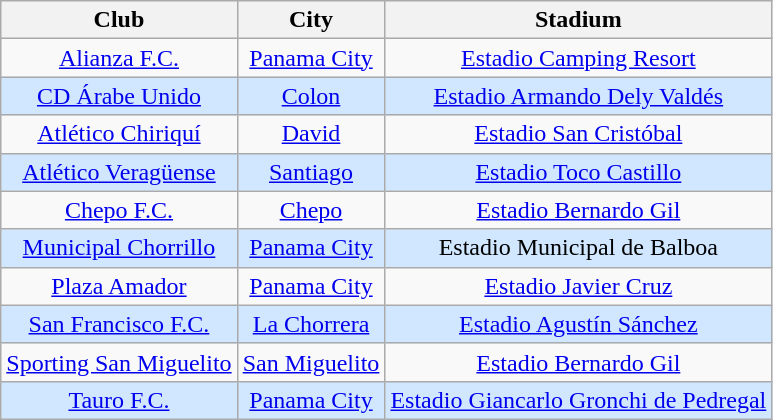<table class="wikitable" style="text-align: center;">
<tr>
<th>Club</th>
<th>City</th>
<th>Stadium</th>
</tr>
<tr>
<td><a href='#'>Alianza F.C.</a></td>
<td><a href='#'>Panama City</a></td>
<td><a href='#'>Estadio Camping Resort</a></td>
</tr>
<tr bgcolor=#D0E7FF>
<td><a href='#'>CD Árabe Unido</a></td>
<td><a href='#'>Colon</a></td>
<td><a href='#'>Estadio Armando Dely Valdés</a></td>
</tr>
<tr>
<td><a href='#'>Atlético Chiriquí</a></td>
<td><a href='#'>David</a></td>
<td><a href='#'>Estadio San Cristóbal</a></td>
</tr>
<tr bgcolor=#D0E7FF>
<td><a href='#'>Atlético Veragüense</a></td>
<td><a href='#'>Santiago</a></td>
<td><a href='#'>Estadio Toco Castillo</a></td>
</tr>
<tr>
<td><a href='#'>Chepo F.C.</a></td>
<td><a href='#'>Chepo</a></td>
<td><a href='#'>Estadio Bernardo Gil</a></td>
</tr>
<tr bgcolor=#D0E7FF>
<td><a href='#'>Municipal Chorrillo</a></td>
<td><a href='#'>Panama City</a></td>
<td>Estadio Municipal de Balboa</td>
</tr>
<tr>
<td><a href='#'>Plaza Amador</a></td>
<td><a href='#'>Panama City</a></td>
<td><a href='#'>Estadio Javier Cruz</a></td>
</tr>
<tr bgcolor=#D0E7FF>
<td><a href='#'>San Francisco F.C.</a></td>
<td><a href='#'>La Chorrera</a></td>
<td><a href='#'>Estadio Agustín Sánchez</a></td>
</tr>
<tr>
<td><a href='#'>Sporting San Miguelito</a></td>
<td><a href='#'>San Miguelito</a></td>
<td><a href='#'>Estadio Bernardo Gil</a></td>
</tr>
<tr bgcolor=#D0E7FF>
<td><a href='#'>Tauro F.C.</a></td>
<td><a href='#'>Panama City</a></td>
<td><a href='#'>Estadio Giancarlo Gronchi de Pedregal</a></td>
</tr>
</table>
